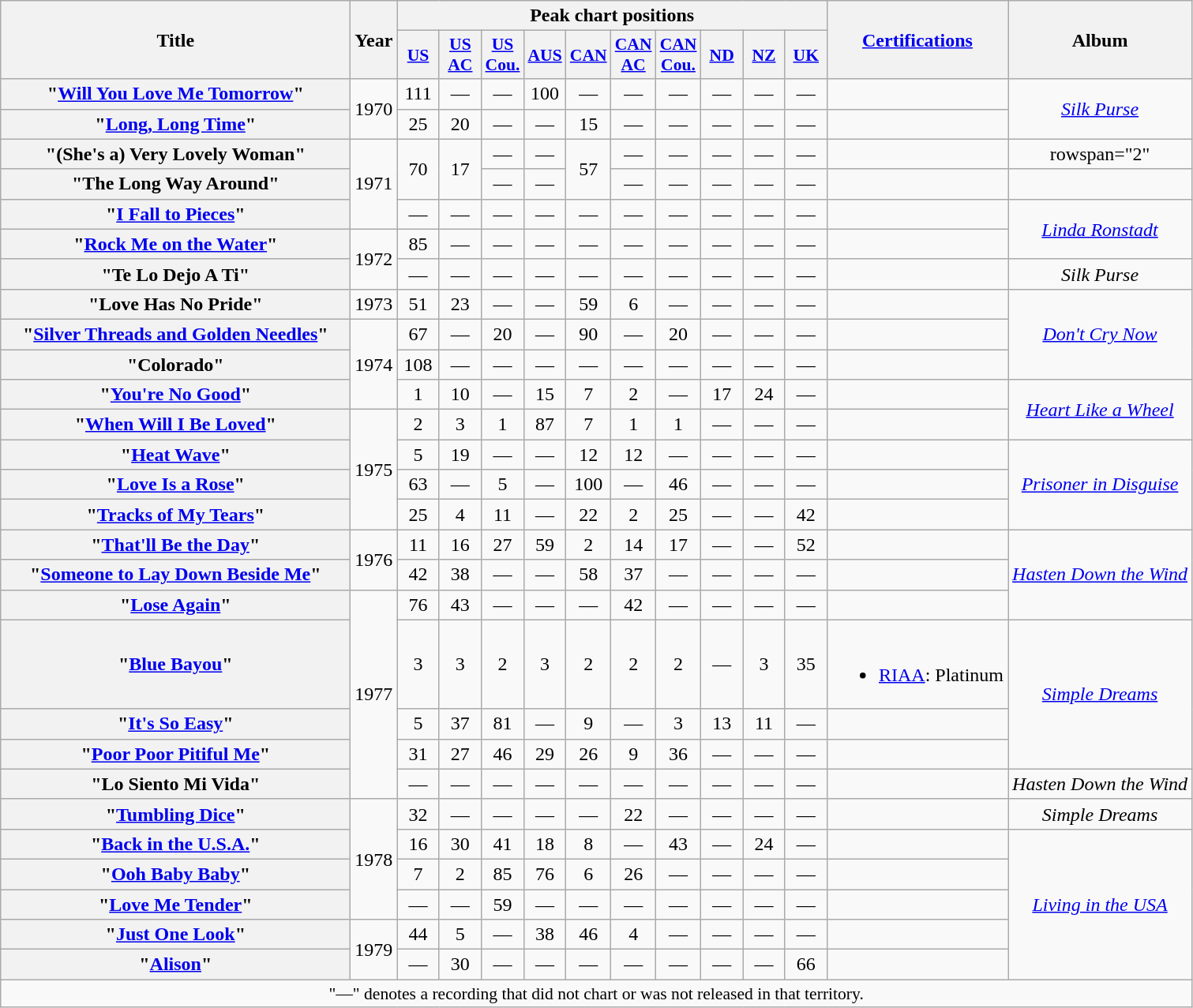<table class="wikitable plainrowheaders" style="text-align:center;" border="1">
<tr>
<th scope="col" rowspan="2" style="width:18em;">Title</th>
<th scope="col" rowspan="2">Year</th>
<th scope="col" colspan="10">Peak chart positions</th>
<th scope="col" rowspan="2"><a href='#'>Certifications</a></th>
<th scope="col" rowspan="2">Album</th>
</tr>
<tr>
<th scope="col" style="width:2em;font-size:90%;"><a href='#'>US</a><br></th>
<th scope="col" style="width:2em;font-size:90%;"><a href='#'>US<br>AC</a><br></th>
<th scope="col" style="width:2em;font-size:90%;"><a href='#'>US<br>Cou.</a><br></th>
<th scope="col" style="width:2em;font-size:90%;"><a href='#'>AUS</a><br></th>
<th scope="col" style="width:2em;font-size:90%;"><a href='#'>CAN</a><br></th>
<th scope="col" style="width:2em;font-size:90%;"><a href='#'>CAN<br>AC</a><br></th>
<th scope="col" style="width:2em;font-size:90%;"><a href='#'>CAN<br>Cou.</a><br></th>
<th scope="col" style="width:2em;font-size:90%;"><a href='#'>ND</a><br></th>
<th scope="col" style="width:2em;font-size:90%;"><a href='#'>NZ</a><br></th>
<th scope="col" style="width:2em;font-size:90%;"><a href='#'>UK</a><br></th>
</tr>
<tr>
<th scope="row">"<a href='#'>Will You Love Me Tomorrow</a>"</th>
<td rowspan="2">1970</td>
<td>111</td>
<td>—</td>
<td>—</td>
<td>100</td>
<td>—</td>
<td>—</td>
<td>—</td>
<td>—</td>
<td>—</td>
<td>—</td>
<td></td>
<td rowspan="2"><em><a href='#'>Silk Purse</a></em></td>
</tr>
<tr>
<th scope="row">"<a href='#'>Long, Long Time</a>"</th>
<td>25</td>
<td>20</td>
<td>—</td>
<td>—</td>
<td>15</td>
<td>—</td>
<td>—</td>
<td>—</td>
<td>—</td>
<td>—</td>
<td></td>
</tr>
<tr>
<th scope="row">"(She's a) Very Lovely Woman"</th>
<td rowspan="3">1971</td>
<td rowspan="2">70</td>
<td rowspan="2">17</td>
<td>—</td>
<td>—</td>
<td rowspan="2">57</td>
<td>—</td>
<td>—</td>
<td>—</td>
<td>—</td>
<td>—</td>
<td></td>
<td>rowspan="2" </td>
</tr>
<tr>
<th scope="row">"The Long Way Around"</th>
<td>—</td>
<td>—</td>
<td>—</td>
<td>—</td>
<td>—</td>
<td>—</td>
<td>—</td>
<td></td>
</tr>
<tr>
<th scope="row">"<a href='#'>I Fall to Pieces</a>"</th>
<td>—</td>
<td>—</td>
<td>—</td>
<td>—</td>
<td>—</td>
<td>—</td>
<td>—</td>
<td>—</td>
<td>—</td>
<td>—</td>
<td></td>
<td rowspan="2"><em><a href='#'>Linda Ronstadt</a></em></td>
</tr>
<tr>
<th scope="row">"<a href='#'>Rock Me on the Water</a>"</th>
<td rowspan="2">1972</td>
<td>85</td>
<td>—</td>
<td>—</td>
<td>—</td>
<td>—</td>
<td>—</td>
<td>—</td>
<td>—</td>
<td>—</td>
<td>—</td>
<td></td>
</tr>
<tr>
<th scope="row">"Te Lo Dejo A Ti"</th>
<td>—</td>
<td>—</td>
<td>—</td>
<td>—</td>
<td>—</td>
<td>—</td>
<td>—</td>
<td>—</td>
<td>—</td>
<td>—</td>
<td></td>
<td><em>Silk Purse</em></td>
</tr>
<tr>
<th scope="row">"Love Has No Pride"</th>
<td>1973</td>
<td>51</td>
<td>23</td>
<td>—</td>
<td>—</td>
<td>59</td>
<td>6</td>
<td>—</td>
<td>—</td>
<td>—</td>
<td>—</td>
<td></td>
<td rowspan="3"><em><a href='#'>Don't Cry Now</a></em></td>
</tr>
<tr>
<th scope="row">"<a href='#'>Silver Threads and Golden Needles</a>"</th>
<td rowspan="3">1974</td>
<td>67</td>
<td>—</td>
<td>20</td>
<td>—</td>
<td>90</td>
<td>—</td>
<td>20</td>
<td>—</td>
<td>—</td>
<td>—</td>
<td></td>
</tr>
<tr>
<th scope="row">"Colorado"</th>
<td>108</td>
<td>—</td>
<td>—</td>
<td>—</td>
<td>—</td>
<td>—</td>
<td>—</td>
<td>—</td>
<td>—</td>
<td>—</td>
<td></td>
</tr>
<tr>
<th scope="row">"<a href='#'>You're No Good</a>"</th>
<td>1</td>
<td>10</td>
<td>—</td>
<td>15</td>
<td>7</td>
<td>2</td>
<td>—</td>
<td>17</td>
<td>24</td>
<td>—</td>
<td></td>
<td rowspan="2"><em><a href='#'>Heart Like a Wheel</a></em></td>
</tr>
<tr>
<th scope="row">"<a href='#'>When Will I Be Loved</a>"</th>
<td rowspan="4">1975</td>
<td>2</td>
<td>3</td>
<td>1</td>
<td>87</td>
<td>7</td>
<td>1</td>
<td>1</td>
<td>—</td>
<td>—</td>
<td>—</td>
<td></td>
</tr>
<tr>
<th scope="row">"<a href='#'>Heat Wave</a>"</th>
<td>5</td>
<td>19</td>
<td>—</td>
<td>—</td>
<td>12</td>
<td>12</td>
<td>—</td>
<td>—</td>
<td>—</td>
<td>—</td>
<td></td>
<td rowspan="3"><em><a href='#'>Prisoner in Disguise</a></em></td>
</tr>
<tr>
<th scope="row">"<a href='#'>Love Is a Rose</a>"</th>
<td>63</td>
<td>—</td>
<td>5</td>
<td>—</td>
<td>100</td>
<td>—</td>
<td>46</td>
<td>—</td>
<td>—</td>
<td>—</td>
<td></td>
</tr>
<tr>
<th scope="row">"<a href='#'>Tracks of My Tears</a>"</th>
<td>25</td>
<td>4</td>
<td>11</td>
<td>—</td>
<td>22</td>
<td>2</td>
<td>25</td>
<td>—</td>
<td>—</td>
<td>42</td>
<td></td>
</tr>
<tr>
<th scope="row">"<a href='#'>That'll Be the Day</a>"</th>
<td rowspan="2">1976</td>
<td>11</td>
<td>16</td>
<td>27</td>
<td>59</td>
<td>2</td>
<td>14</td>
<td>17</td>
<td>—</td>
<td>—</td>
<td>52</td>
<td></td>
<td rowspan="3"><em><a href='#'>Hasten Down the Wind</a></em></td>
</tr>
<tr>
<th scope="row">"<a href='#'>Someone to Lay Down Beside Me</a>"</th>
<td>42</td>
<td>38</td>
<td>—</td>
<td>—</td>
<td>58</td>
<td>37</td>
<td>—</td>
<td>—</td>
<td>—</td>
<td>—</td>
<td></td>
</tr>
<tr>
<th scope="row">"<a href='#'>Lose Again</a>"</th>
<td rowspan="5">1977</td>
<td>76</td>
<td>43</td>
<td>—</td>
<td>—</td>
<td>—</td>
<td>42</td>
<td>—</td>
<td>—</td>
<td>—</td>
<td>—</td>
<td></td>
</tr>
<tr>
<th scope="row">"<a href='#'>Blue Bayou</a>"</th>
<td>3</td>
<td>3</td>
<td>2</td>
<td>3</td>
<td>2</td>
<td>2</td>
<td>2</td>
<td>—</td>
<td>3</td>
<td>35</td>
<td><br><ul><li><a href='#'>RIAA</a>: Platinum</li></ul></td>
<td rowspan="3"><em><a href='#'>Simple Dreams</a></em></td>
</tr>
<tr>
<th scope="row">"<a href='#'>It's So Easy</a>"</th>
<td>5</td>
<td>37</td>
<td>81</td>
<td>—</td>
<td>9</td>
<td>—</td>
<td>3</td>
<td>13</td>
<td>11</td>
<td>—</td>
<td></td>
</tr>
<tr>
<th scope="row">"<a href='#'>Poor Poor Pitiful Me</a>"</th>
<td>31</td>
<td>27</td>
<td>46</td>
<td>29</td>
<td>26</td>
<td>9</td>
<td>36</td>
<td>—</td>
<td>—</td>
<td>—</td>
<td></td>
</tr>
<tr>
<th scope="row">"Lo Siento Mi Vida"</th>
<td>—</td>
<td>—</td>
<td>—</td>
<td>—</td>
<td>—</td>
<td>—</td>
<td>—</td>
<td>—</td>
<td>—</td>
<td>—</td>
<td></td>
<td><em>Hasten Down the Wind</em></td>
</tr>
<tr>
<th scope="row">"<a href='#'>Tumbling Dice</a>"</th>
<td rowspan="4">1978</td>
<td>32</td>
<td>—</td>
<td>—</td>
<td>—</td>
<td>—</td>
<td>22</td>
<td>—</td>
<td>—</td>
<td>—</td>
<td>—</td>
<td></td>
<td><em>Simple Dreams</em></td>
</tr>
<tr>
<th scope="row">"<a href='#'>Back in the U.S.A.</a>"</th>
<td>16</td>
<td>30</td>
<td>41</td>
<td>18</td>
<td>8</td>
<td>—</td>
<td>43</td>
<td>—</td>
<td>24</td>
<td>—</td>
<td></td>
<td rowspan="5"><em><a href='#'>Living in the USA</a></em></td>
</tr>
<tr>
<th scope="row">"<a href='#'>Ooh Baby Baby</a>"</th>
<td>7</td>
<td>2</td>
<td>85</td>
<td>76</td>
<td>6</td>
<td>26</td>
<td>—</td>
<td>—</td>
<td>—</td>
<td>—</td>
<td></td>
</tr>
<tr>
<th scope="row">"<a href='#'>Love Me Tender</a>"</th>
<td>—</td>
<td>—</td>
<td>59</td>
<td>—</td>
<td>—</td>
<td>—</td>
<td>—</td>
<td>—</td>
<td>—</td>
<td>—</td>
<td></td>
</tr>
<tr>
<th scope="row">"<a href='#'>Just One Look</a>"</th>
<td rowspan="2">1979</td>
<td>44</td>
<td>5</td>
<td>—</td>
<td>38</td>
<td>46</td>
<td>4</td>
<td>—</td>
<td>—</td>
<td>—</td>
<td>—</td>
<td></td>
</tr>
<tr>
<th scope="row">"<a href='#'>Alison</a>"</th>
<td>—</td>
<td>30</td>
<td>—</td>
<td>—</td>
<td>—</td>
<td>—</td>
<td>—</td>
<td>—</td>
<td>—</td>
<td>66</td>
<td></td>
</tr>
<tr>
<td colspan="14" style="font-size:90%">"—" denotes a recording that did not chart or was not released in that territory.</td>
</tr>
</table>
